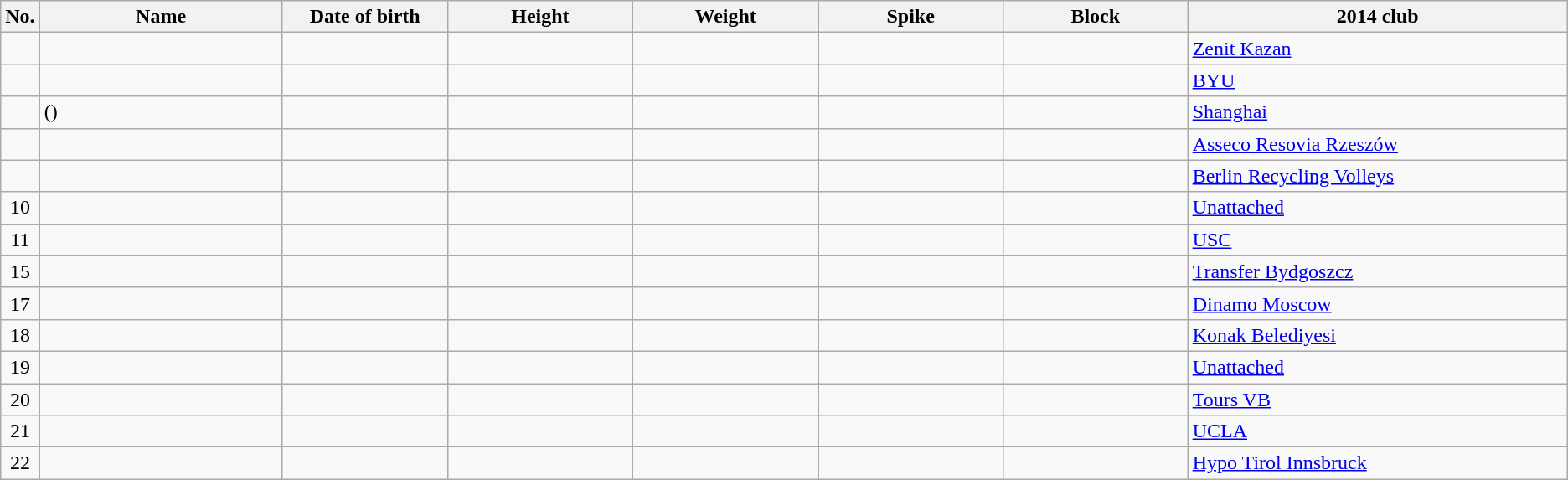<table class="wikitable sortable" style="font-size:100%; text-align:center;">
<tr>
<th>No.</th>
<th style="width:12em">Name</th>
<th style="width:8em">Date of birth</th>
<th style="width:9em">Height</th>
<th style="width:9em">Weight</th>
<th style="width:9em">Spike</th>
<th style="width:9em">Block</th>
<th style="width:19em">2014 club</th>
</tr>
<tr>
<td></td>
<td align=left></td>
<td align=right></td>
<td></td>
<td></td>
<td></td>
<td></td>
<td align=left> <a href='#'>Zenit Kazan</a></td>
</tr>
<tr>
<td></td>
<td align=left></td>
<td align=right></td>
<td></td>
<td></td>
<td></td>
<td></td>
<td align=left> <a href='#'>BYU</a></td>
</tr>
<tr>
<td></td>
<td align=left> ()</td>
<td align=right></td>
<td></td>
<td></td>
<td></td>
<td></td>
<td align=left> <a href='#'>Shanghai</a></td>
</tr>
<tr>
<td></td>
<td align=left></td>
<td align=right></td>
<td></td>
<td></td>
<td></td>
<td></td>
<td align=left> <a href='#'>Asseco Resovia Rzeszów</a></td>
</tr>
<tr>
<td></td>
<td align=left></td>
<td align=right></td>
<td></td>
<td></td>
<td></td>
<td></td>
<td align=left> <a href='#'>Berlin Recycling Volleys</a></td>
</tr>
<tr>
<td>10</td>
<td align=left></td>
<td align=right></td>
<td></td>
<td></td>
<td></td>
<td></td>
<td align=left><a href='#'>Unattached</a></td>
</tr>
<tr>
<td>11</td>
<td align=left></td>
<td align=right></td>
<td></td>
<td></td>
<td></td>
<td></td>
<td align=left> <a href='#'>USC</a></td>
</tr>
<tr>
<td>15</td>
<td align=left></td>
<td align=right></td>
<td></td>
<td></td>
<td></td>
<td></td>
<td align=left> <a href='#'>Transfer Bydgoszcz</a></td>
</tr>
<tr>
<td>17</td>
<td align=left></td>
<td align=right></td>
<td></td>
<td></td>
<td></td>
<td></td>
<td align=left> <a href='#'>Dinamo Moscow</a></td>
</tr>
<tr>
<td>18</td>
<td align=left></td>
<td align=right></td>
<td></td>
<td></td>
<td></td>
<td></td>
<td align=left> <a href='#'>Konak Belediyesi</a></td>
</tr>
<tr>
<td>19</td>
<td align=left></td>
<td align=right></td>
<td></td>
<td></td>
<td></td>
<td></td>
<td align=left><a href='#'>Unattached</a></td>
</tr>
<tr>
<td>20</td>
<td align=left></td>
<td align=right></td>
<td></td>
<td></td>
<td></td>
<td></td>
<td align=left> <a href='#'>Tours VB</a></td>
</tr>
<tr>
<td>21</td>
<td align=left></td>
<td align=right></td>
<td></td>
<td></td>
<td></td>
<td></td>
<td align=left> <a href='#'>UCLA</a></td>
</tr>
<tr>
<td>22</td>
<td align=left></td>
<td align=right></td>
<td></td>
<td></td>
<td></td>
<td></td>
<td align=left> <a href='#'>Hypo Tirol Innsbruck</a></td>
</tr>
</table>
